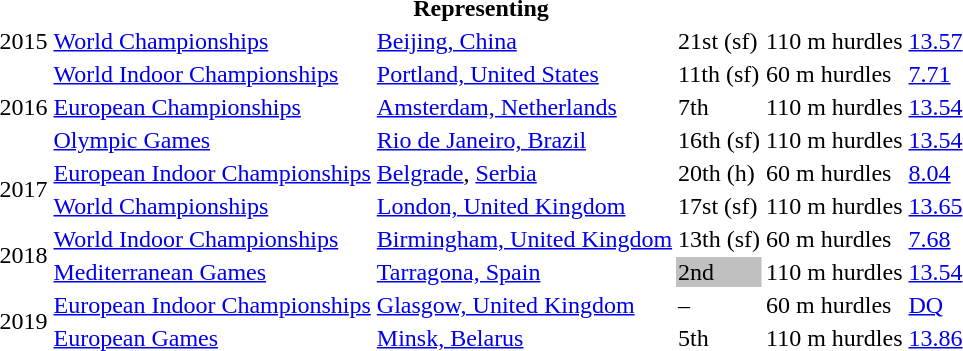<table>
<tr>
<th colspan="6">Representing </th>
</tr>
<tr>
<td>2015</td>
<td><a href='#'>World Championships</a></td>
<td><a href='#'>Beijing, China</a></td>
<td>21st (sf)</td>
<td>110 m hurdles</td>
<td><a href='#'>13.57</a></td>
</tr>
<tr>
<td rowspan=3>2016</td>
<td><a href='#'>World Indoor Championships</a></td>
<td><a href='#'>Portland, United States</a></td>
<td>11th (sf)</td>
<td>60 m hurdles</td>
<td><a href='#'>7.71</a></td>
</tr>
<tr>
<td><a href='#'>European Championships</a></td>
<td><a href='#'>Amsterdam, Netherlands</a></td>
<td>7th</td>
<td>110 m hurdles</td>
<td><a href='#'>13.54</a></td>
</tr>
<tr>
<td><a href='#'>Olympic Games</a></td>
<td><a href='#'>Rio de Janeiro, Brazil</a></td>
<td>16th (sf)</td>
<td>110 m hurdles</td>
<td><a href='#'>13.54</a></td>
</tr>
<tr>
<td rowspan=2>2017</td>
<td><a href='#'>European Indoor Championships</a></td>
<td><a href='#'>Belgrade</a>, <a href='#'>Serbia</a></td>
<td>20th (h)</td>
<td>60 m hurdles</td>
<td><a href='#'>8.04</a></td>
</tr>
<tr>
<td><a href='#'>World Championships</a></td>
<td><a href='#'>London, United Kingdom</a></td>
<td>17st (sf)</td>
<td>110 m hurdles</td>
<td><a href='#'>13.65</a></td>
</tr>
<tr>
<td rowspan=2>2018</td>
<td><a href='#'>World Indoor Championships</a></td>
<td><a href='#'>Birmingham, United Kingdom</a></td>
<td>13th (sf)</td>
<td>60 m hurdles</td>
<td><a href='#'>7.68</a></td>
</tr>
<tr>
<td><a href='#'>Mediterranean Games</a></td>
<td><a href='#'>Tarragona, Spain</a></td>
<td bgcolor="silver">2nd</td>
<td>110 m hurdles</td>
<td><a href='#'>13.54</a></td>
</tr>
<tr>
<td rowspan=3>2019</td>
<td><a href='#'>European Indoor Championships</a></td>
<td><a href='#'>Glasgow, United Kingdom</a></td>
<td>–</td>
<td>60 m hurdles</td>
<td><a href='#'>DQ</a></td>
</tr>
<tr>
<td rowspan=2><a href='#'>European Games</a></td>
<td rowspan=2><a href='#'>Minsk, Belarus</a></td>
<td>5th</td>
<td>110 m hurdles</td>
<td><a href='#'>13.86</a></td>
</tr>
</table>
